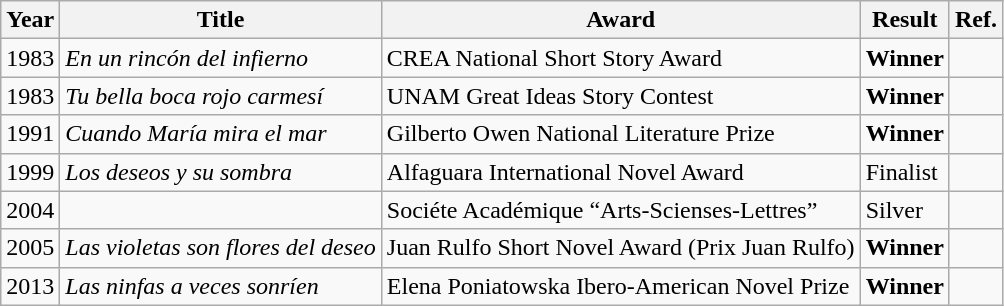<table class="wikitable">
<tr>
<th>Year</th>
<th>Title</th>
<th>Award</th>
<th>Result</th>
<th>Ref.</th>
</tr>
<tr>
<td>1983</td>
<td><em>En un rincón del infierno</em></td>
<td>CREA National Short Story Award</td>
<td><strong>Winner</strong></td>
<td></td>
</tr>
<tr>
<td>1983</td>
<td><em>Tu bella boca rojo carmesí</em></td>
<td>UNAM Great Ideas Story Contest</td>
<td><strong>Winner</strong></td>
<td></td>
</tr>
<tr>
<td>1991</td>
<td><em>Cuando María mira el mar</em></td>
<td>Gilberto Owen National Literature Prize</td>
<td><strong>Winner</strong></td>
<td></td>
</tr>
<tr>
<td>1999</td>
<td><em>Los deseos y su sombra</em></td>
<td>Alfaguara International Novel Award</td>
<td>Finalist</td>
<td></td>
</tr>
<tr>
<td>2004</td>
<td></td>
<td>Sociéte Académique “Arts-Scienses-Lettres”</td>
<td>Silver</td>
<td></td>
</tr>
<tr>
<td>2005</td>
<td><em>Las violetas son flores del deseo</em></td>
<td>Juan Rulfo Short Novel Award (Prix Juan Rulfo)</td>
<td><strong>Winner</strong></td>
<td></td>
</tr>
<tr>
<td>2013</td>
<td><em>Las ninfas a veces sonríen</em></td>
<td>Elena Poniatowska Ibero-American Novel Prize</td>
<td><strong>Winner</strong></td>
<td></td>
</tr>
</table>
